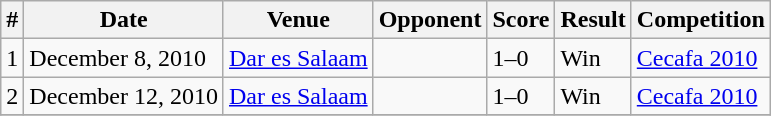<table class="wikitable">
<tr>
<th>#</th>
<th>Date</th>
<th>Venue</th>
<th>Opponent</th>
<th>Score</th>
<th>Result</th>
<th>Competition</th>
</tr>
<tr>
<td>1</td>
<td>December 8, 2010</td>
<td><a href='#'>Dar es Salaam</a></td>
<td></td>
<td>1–0</td>
<td>Win</td>
<td><a href='#'>Cecafa 2010</a></td>
</tr>
<tr>
<td>2</td>
<td>December 12, 2010</td>
<td><a href='#'>Dar es Salaam</a></td>
<td></td>
<td>1–0</td>
<td>Win</td>
<td><a href='#'>Cecafa 2010</a></td>
</tr>
<tr>
</tr>
</table>
